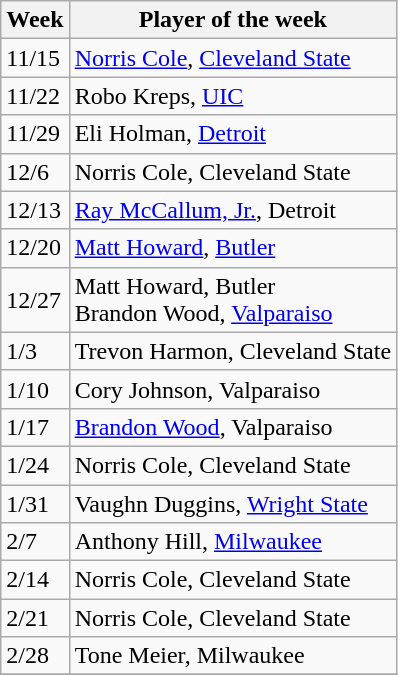<table class="wikitable" border="1">
<tr>
<th>Week</th>
<th>Player of the week</th>
</tr>
<tr>
<td>11/15</td>
<td><a href='#'>Norris Cole</a>, <a href='#'>Cleveland State</a></td>
</tr>
<tr>
<td>11/22</td>
<td>Robo Kreps, <a href='#'>UIC</a></td>
</tr>
<tr>
<td>11/29</td>
<td>Eli Holman, <a href='#'>Detroit</a></td>
</tr>
<tr>
<td>12/6</td>
<td>Norris Cole, Cleveland State</td>
</tr>
<tr>
<td>12/13</td>
<td><a href='#'>Ray McCallum, Jr.</a>, Detroit</td>
</tr>
<tr>
<td>12/20</td>
<td><a href='#'>Matt Howard</a>, <a href='#'>Butler</a></td>
</tr>
<tr>
<td>12/27</td>
<td>Matt Howard, Butler<br>Brandon Wood, <a href='#'>Valparaiso</a></td>
</tr>
<tr>
<td>1/3</td>
<td>Trevon Harmon, Cleveland State</td>
</tr>
<tr>
<td>1/10</td>
<td>Cory Johnson, Valparaiso</td>
</tr>
<tr>
<td>1/17</td>
<td><a href='#'>Brandon Wood</a>, Valparaiso</td>
</tr>
<tr>
<td>1/24</td>
<td>Norris Cole, Cleveland State</td>
</tr>
<tr>
<td>1/31</td>
<td>Vaughn Duggins, <a href='#'>Wright State</a></td>
</tr>
<tr>
<td>2/7</td>
<td>Anthony Hill, <a href='#'>Milwaukee</a></td>
</tr>
<tr>
<td>2/14</td>
<td>Norris Cole, Cleveland State</td>
</tr>
<tr>
<td>2/21</td>
<td>Norris Cole, Cleveland State</td>
</tr>
<tr>
<td>2/28</td>
<td>Tone Meier, Milwaukee</td>
</tr>
<tr>
</tr>
</table>
